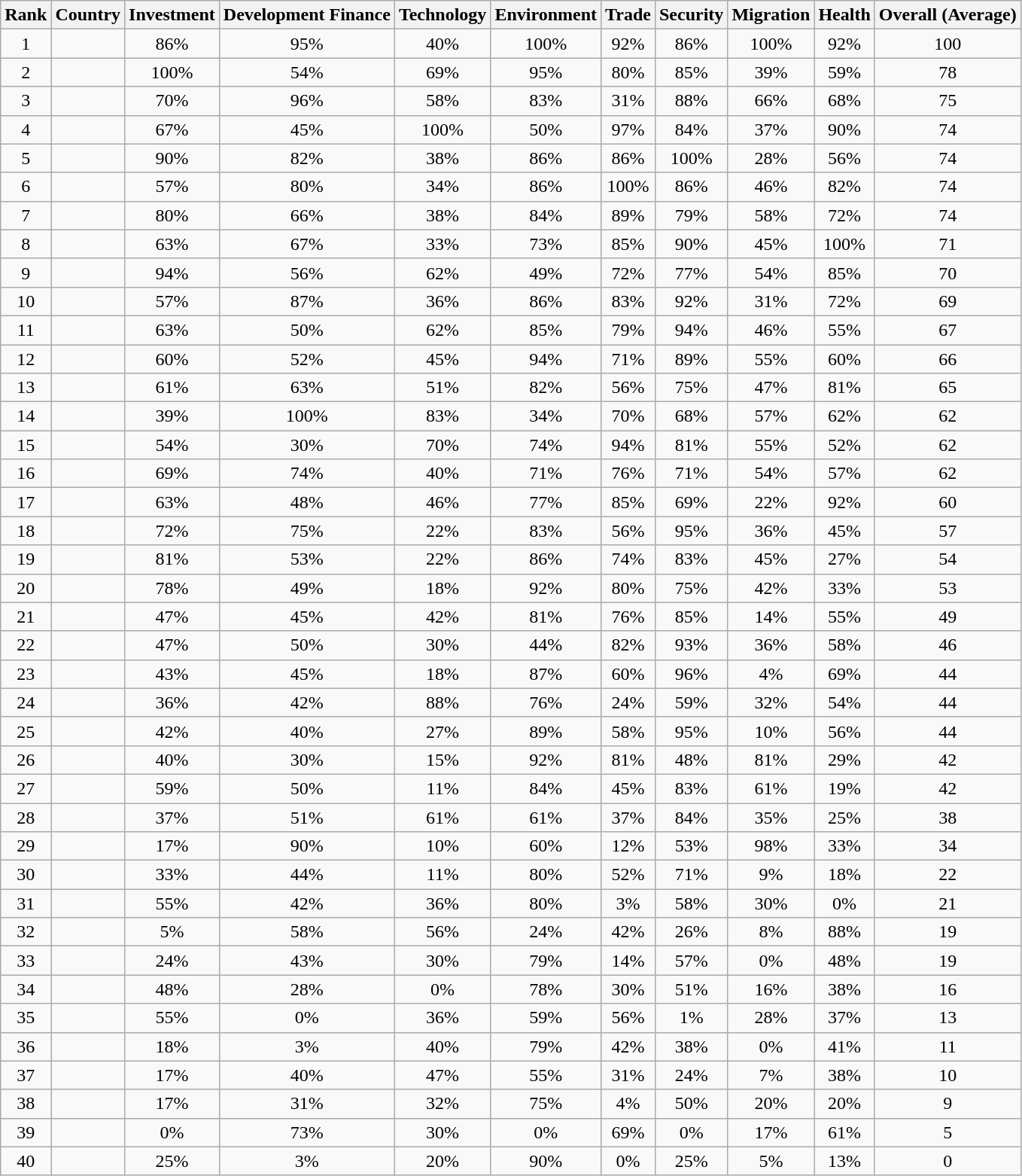<table class="wikitable sortable" style="text-align:center">
<tr>
<th>Rank</th>
<th>Country</th>
<th>Investment</th>
<th>Development Finance</th>
<th>Technology</th>
<th>Environment</th>
<th>Trade</th>
<th>Security</th>
<th>Migration</th>
<th>Health</th>
<th>Overall (Average)</th>
</tr>
<tr>
<td>1</td>
<td style="text-align:left;"></td>
<td>86%</td>
<td>95%</td>
<td>40%</td>
<td>100%</td>
<td>92%</td>
<td>86%</td>
<td>100%</td>
<td>92%</td>
<td>100</td>
</tr>
<tr>
<td>2</td>
<td style="text-align:left;"></td>
<td>100%</td>
<td>54%</td>
<td>69%</td>
<td>95%</td>
<td>80%</td>
<td>85%</td>
<td>39%</td>
<td>59%</td>
<td>78</td>
</tr>
<tr>
<td>3</td>
<td style="text-align:left;"></td>
<td>70%</td>
<td>96%</td>
<td>58%</td>
<td>83%</td>
<td>31%</td>
<td>88%</td>
<td>66%</td>
<td>68%</td>
<td>75</td>
</tr>
<tr>
<td>4</td>
<td style="text-align:left;"></td>
<td>67%</td>
<td>45%</td>
<td>100%</td>
<td>50%</td>
<td>97%</td>
<td>84%</td>
<td>37%</td>
<td>90%</td>
<td>74</td>
</tr>
<tr>
<td>5</td>
<td style="text-align:left;"></td>
<td>90%</td>
<td>82%</td>
<td>38%</td>
<td>86%</td>
<td>86%</td>
<td>100%</td>
<td>28%</td>
<td>56%</td>
<td>74</td>
</tr>
<tr>
<td>6</td>
<td style="text-align:left;"></td>
<td>57%</td>
<td>80%</td>
<td>34%</td>
<td>86%</td>
<td>100%</td>
<td>86%</td>
<td>46%</td>
<td>82%</td>
<td>74</td>
</tr>
<tr>
<td>7</td>
<td style="text-align:left;"></td>
<td>80%</td>
<td>66%</td>
<td>38%</td>
<td>84%</td>
<td>89%</td>
<td>79%</td>
<td>58%</td>
<td>72%</td>
<td>74</td>
</tr>
<tr>
<td>8</td>
<td style="text-align:left;"></td>
<td>63%</td>
<td>67%</td>
<td>33%</td>
<td>73%</td>
<td>85%</td>
<td>90%</td>
<td>45%</td>
<td>100%</td>
<td>71</td>
</tr>
<tr>
<td>9</td>
<td style="text-align:left;"></td>
<td>94%</td>
<td>56%</td>
<td>62%</td>
<td>49%</td>
<td>72%</td>
<td>77%</td>
<td>54%</td>
<td>85%</td>
<td>70</td>
</tr>
<tr>
<td>10</td>
<td style="text-align:left;"></td>
<td>57%</td>
<td>87%</td>
<td>36%</td>
<td>86%</td>
<td>83%</td>
<td>92%</td>
<td>31%</td>
<td>72%</td>
<td>69</td>
</tr>
<tr>
<td>11</td>
<td style="text-align:left;"></td>
<td>63%</td>
<td>50%</td>
<td>62%</td>
<td>85%</td>
<td>79%</td>
<td>94%</td>
<td>46%</td>
<td>55%</td>
<td>67</td>
</tr>
<tr>
<td>12</td>
<td style="text-align:left;"></td>
<td>60%</td>
<td>52%</td>
<td>45%</td>
<td>94%</td>
<td>71%</td>
<td>89%</td>
<td>55%</td>
<td>60%</td>
<td>66</td>
</tr>
<tr>
<td>13</td>
<td style="text-align:left;"></td>
<td>61%</td>
<td>63%</td>
<td>51%</td>
<td>82%</td>
<td>56%</td>
<td>75%</td>
<td>47%</td>
<td>81%</td>
<td>65</td>
</tr>
<tr>
<td>14</td>
<td style="text-align:left;"></td>
<td>39%</td>
<td>100%</td>
<td>83%</td>
<td>34%</td>
<td>70%</td>
<td>68%</td>
<td>57%</td>
<td>62%</td>
<td>62</td>
</tr>
<tr>
<td>15</td>
<td style="text-align:left;"></td>
<td>54%</td>
<td>30%</td>
<td>70%</td>
<td>74%</td>
<td>94%</td>
<td>81%</td>
<td>55%</td>
<td>52%</td>
<td>62</td>
</tr>
<tr>
<td>16</td>
<td style="text-align:left;"></td>
<td>69%</td>
<td>74%</td>
<td>40%</td>
<td>71%</td>
<td>76%</td>
<td>71%</td>
<td>54%</td>
<td>57%</td>
<td>62</td>
</tr>
<tr>
<td>17</td>
<td style="text-align:left;"></td>
<td>63%</td>
<td>48%</td>
<td>46%</td>
<td>77%</td>
<td>85%</td>
<td>69%</td>
<td>22%</td>
<td>92%</td>
<td>60</td>
</tr>
<tr>
<td>18</td>
<td style="text-align:left;"></td>
<td>72%</td>
<td>75%</td>
<td>22%</td>
<td>83%</td>
<td>56%</td>
<td>95%</td>
<td>36%</td>
<td>45%</td>
<td>57</td>
</tr>
<tr>
<td>19</td>
<td style="text-align:left;"></td>
<td>81%</td>
<td>53%</td>
<td>22%</td>
<td>86%</td>
<td>74%</td>
<td>83%</td>
<td>45%</td>
<td>27%</td>
<td>54</td>
</tr>
<tr>
<td>20</td>
<td style="text-align:left;"></td>
<td>78%</td>
<td>49%</td>
<td>18%</td>
<td>92%</td>
<td>80%</td>
<td>75%</td>
<td>42%</td>
<td>33%</td>
<td>53</td>
</tr>
<tr>
<td>21</td>
<td style="text-align:left;"></td>
<td>47%</td>
<td>45%</td>
<td>42%</td>
<td>81%</td>
<td>76%</td>
<td>85%</td>
<td>14%</td>
<td>55%</td>
<td>49</td>
</tr>
<tr>
<td>22</td>
<td style="text-align:left;"></td>
<td>47%</td>
<td>50%</td>
<td>30%</td>
<td>44%</td>
<td>82%</td>
<td>93%</td>
<td>36%</td>
<td>58%</td>
<td>46</td>
</tr>
<tr>
<td>23</td>
<td style="text-align:left;"></td>
<td>43%</td>
<td>45%</td>
<td>18%</td>
<td>87%</td>
<td>60%</td>
<td>96%</td>
<td>4%</td>
<td>69%</td>
<td>44</td>
</tr>
<tr>
<td>24</td>
<td style="text-align:left;"></td>
<td>36%</td>
<td>42%</td>
<td>88%</td>
<td>76%</td>
<td>24%</td>
<td>59%</td>
<td>32%</td>
<td>54%</td>
<td>44</td>
</tr>
<tr>
<td>25</td>
<td style="text-align:left;"></td>
<td>42%</td>
<td>40%</td>
<td>27%</td>
<td>89%</td>
<td>58%</td>
<td>95%</td>
<td>10%</td>
<td>56%</td>
<td>44</td>
</tr>
<tr>
<td>26</td>
<td style="text-align:left;"></td>
<td>40%</td>
<td>30%</td>
<td>15%</td>
<td>92%</td>
<td>81%</td>
<td>48%</td>
<td>81%</td>
<td>29%</td>
<td>42</td>
</tr>
<tr>
<td>27</td>
<td style="text-align:left;"></td>
<td>59%</td>
<td>50%</td>
<td>11%</td>
<td>84%</td>
<td>45%</td>
<td>83%</td>
<td>61%</td>
<td>19%</td>
<td>42</td>
</tr>
<tr>
<td>28</td>
<td style="text-align:left;"></td>
<td>37%</td>
<td>51%</td>
<td>61%</td>
<td>61%</td>
<td>37%</td>
<td>84%</td>
<td>35%</td>
<td>25%</td>
<td>38</td>
</tr>
<tr>
<td>29</td>
<td style="text-align:left;"></td>
<td>17%</td>
<td>90%</td>
<td>10%</td>
<td>60%</td>
<td>12%</td>
<td>53%</td>
<td>98%</td>
<td>33%</td>
<td>34</td>
</tr>
<tr>
<td>30</td>
<td style="text-align:left;"></td>
<td>33%</td>
<td>44%</td>
<td>11%</td>
<td>80%</td>
<td>52%</td>
<td>71%</td>
<td>9%</td>
<td>18%</td>
<td>22</td>
</tr>
<tr>
<td>31</td>
<td style="text-align:left;"></td>
<td>55%</td>
<td>42%</td>
<td>36%</td>
<td>80%</td>
<td>3%</td>
<td>58%</td>
<td>30%</td>
<td>0%</td>
<td>21</td>
</tr>
<tr>
<td>32</td>
<td style="text-align:left;"></td>
<td>5%</td>
<td>58%</td>
<td>56%</td>
<td>24%</td>
<td>42%</td>
<td>26%</td>
<td>8%</td>
<td>88%</td>
<td>19</td>
</tr>
<tr>
<td>33</td>
<td style="text-align:left;"></td>
<td>24%</td>
<td>43%</td>
<td>30%</td>
<td>79%</td>
<td>14%</td>
<td>57%</td>
<td>0%</td>
<td>48%</td>
<td>19</td>
</tr>
<tr>
<td>34</td>
<td style="text-align:left;"></td>
<td>48%</td>
<td>28%</td>
<td>0%</td>
<td>78%</td>
<td>30%</td>
<td>51%</td>
<td>16%</td>
<td>38%</td>
<td>16</td>
</tr>
<tr>
<td>35</td>
<td style="text-align:left;"></td>
<td>55%</td>
<td>0%</td>
<td>36%</td>
<td>59%</td>
<td>56%</td>
<td>1%</td>
<td>28%</td>
<td>37%</td>
<td>13</td>
</tr>
<tr>
<td>36</td>
<td style="text-align:left;"></td>
<td>18%</td>
<td>3%</td>
<td>40%</td>
<td>79%</td>
<td>42%</td>
<td>38%</td>
<td>0%</td>
<td>41%</td>
<td>11</td>
</tr>
<tr>
<td>37</td>
<td style="text-align:left;"></td>
<td>17%</td>
<td>40%</td>
<td>47%</td>
<td>55%</td>
<td>31%</td>
<td>24%</td>
<td>7%</td>
<td>38%</td>
<td>10</td>
</tr>
<tr>
<td>38</td>
<td style="text-align:left;"></td>
<td>17%</td>
<td>31%</td>
<td>32%</td>
<td>75%</td>
<td>4%</td>
<td>50%</td>
<td>20%</td>
<td>20%</td>
<td>9</td>
</tr>
<tr>
<td>39</td>
<td style="text-align:left;"></td>
<td>0%</td>
<td>73%</td>
<td>30%</td>
<td>0%</td>
<td>69%</td>
<td>0%</td>
<td>17%</td>
<td>61%</td>
<td>5</td>
</tr>
<tr>
<td>40</td>
<td style="text-align:left;"></td>
<td>25%</td>
<td>3%</td>
<td>20%</td>
<td>90%</td>
<td>0%</td>
<td>25%</td>
<td>5%</td>
<td>13%</td>
<td>0</td>
</tr>
</table>
